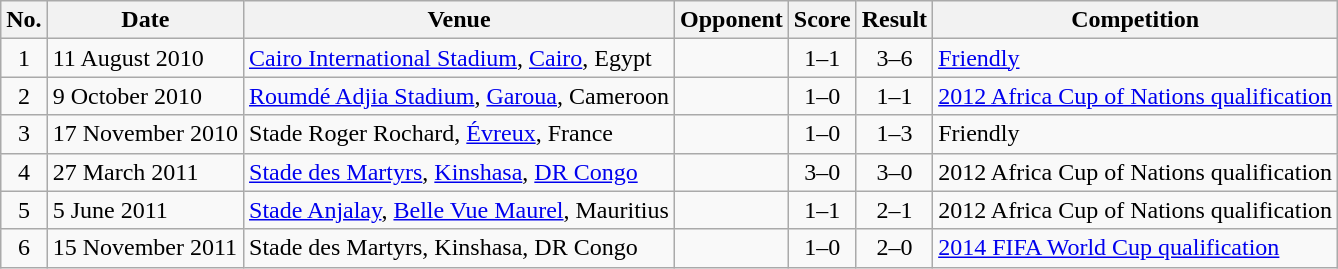<table class="wikitable sortable">
<tr>
<th scope="col">No.</th>
<th scope="col">Date</th>
<th scope="col">Venue</th>
<th scope="col">Opponent</th>
<th scope="col">Score</th>
<th scope="col">Result</th>
<th scope="col">Competition</th>
</tr>
<tr>
<td style="text-align:center">1</td>
<td>11 August 2010</td>
<td><a href='#'>Cairo International Stadium</a>, <a href='#'>Cairo</a>, Egypt</td>
<td></td>
<td style="text-align:center">1–1</td>
<td style="text-align:center">3–6</td>
<td><a href='#'>Friendly</a></td>
</tr>
<tr>
<td style="text-align:center">2</td>
<td>9 October 2010</td>
<td><a href='#'>Roumdé Adjia Stadium</a>, <a href='#'>Garoua</a>, Cameroon</td>
<td></td>
<td style="text-align:center">1–0</td>
<td style="text-align:center">1–1</td>
<td><a href='#'>2012 Africa Cup of Nations qualification</a></td>
</tr>
<tr>
<td style="text-align:center">3</td>
<td>17 November 2010</td>
<td>Stade Roger Rochard, <a href='#'>Évreux</a>, France</td>
<td></td>
<td style="text-align:center">1–0</td>
<td style="text-align:center">1–3</td>
<td>Friendly</td>
</tr>
<tr>
<td style="text-align:center">4</td>
<td>27 March 2011</td>
<td><a href='#'>Stade des Martyrs</a>, <a href='#'>Kinshasa</a>, <a href='#'>DR Congo</a></td>
<td></td>
<td style="text-align:center">3–0</td>
<td style="text-align:center">3–0</td>
<td>2012 Africa Cup of Nations qualification</td>
</tr>
<tr>
<td style="text-align:center">5</td>
<td>5 June 2011</td>
<td><a href='#'>Stade Anjalay</a>, <a href='#'>Belle Vue Maurel</a>, Mauritius</td>
<td></td>
<td style="text-align:center">1–1</td>
<td style="text-align:center">2–1</td>
<td>2012 Africa Cup of Nations qualification</td>
</tr>
<tr>
<td style="text-align:center">6</td>
<td>15 November 2011</td>
<td>Stade des Martyrs, Kinshasa, DR Congo</td>
<td></td>
<td style="text-align:center">1–0</td>
<td style="text-align:center">2–0</td>
<td><a href='#'>2014 FIFA World Cup qualification</a></td>
</tr>
</table>
